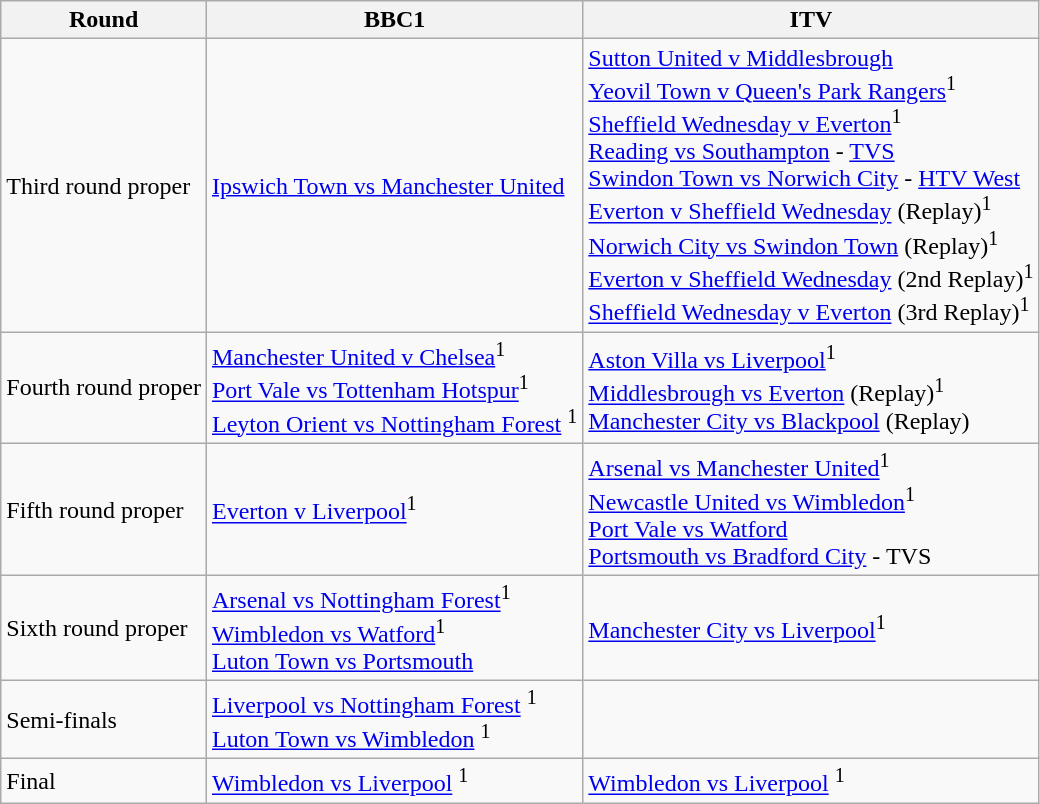<table class="wikitable">
<tr>
<th>Round</th>
<th>BBC1</th>
<th>ITV</th>
</tr>
<tr>
<td>Third round proper</td>
<td><a href='#'>Ipswich Town vs Manchester United</a></td>
<td><a href='#'>Sutton United v Middlesbrough</a><br><a href='#'>Yeovil Town v Queen's Park Rangers</a><sup>1</sup><br><a href='#'>Sheffield Wednesday v Everton</a><sup>1</sup><br><a href='#'>Reading vs Southampton</a> - <a href='#'>TVS</a><br><a href='#'>Swindon Town vs Norwich City</a> - <a href='#'>HTV West</a><br><a href='#'>Everton v Sheffield Wednesday</a> (Replay)<sup>1</sup><br><a href='#'>Norwich City vs Swindon Town</a> (Replay)<sup>1</sup><br><a href='#'>Everton v Sheffield Wednesday</a> (2nd Replay)<sup>1</sup><br><a href='#'>Sheffield Wednesday v Everton</a> (3rd Replay)<sup>1</sup></td>
</tr>
<tr>
<td>Fourth round proper</td>
<td><a href='#'>Manchester United v Chelsea</a><sup>1</sup><br><a href='#'>Port Vale vs Tottenham Hotspur</a><sup>1</sup><br><a href='#'>Leyton Orient vs Nottingham Forest</a> <sup>1</sup></td>
<td><a href='#'>Aston Villa vs Liverpool</a><sup>1</sup><br><a href='#'>Middlesbrough vs Everton</a> (Replay)<sup>1</sup><br><a href='#'>Manchester City vs Blackpool</a> (Replay)</td>
</tr>
<tr>
<td>Fifth round proper</td>
<td><a href='#'>Everton v Liverpool</a><sup>1</sup></td>
<td><a href='#'>Arsenal vs Manchester United</a><sup>1</sup><br><a href='#'>Newcastle United vs Wimbledon</a><sup>1</sup><br><a href='#'>Port Vale vs Watford</a><br><a href='#'>Portsmouth vs Bradford City</a> - TVS</td>
</tr>
<tr>
<td>Sixth round proper</td>
<td><a href='#'>Arsenal vs Nottingham Forest</a><sup>1</sup><br><a href='#'>Wimbledon vs Watford</a><sup>1</sup><br><a href='#'>Luton Town vs Portsmouth</a></td>
<td><a href='#'>Manchester City vs Liverpool</a><sup>1</sup></td>
</tr>
<tr>
<td>Semi-finals</td>
<td><a href='#'>Liverpool vs Nottingham Forest</a> <sup>1</sup><br><a href='#'>Luton Town vs Wimbledon</a> <sup>1</sup></td>
<td></td>
</tr>
<tr>
<td>Final</td>
<td><a href='#'>Wimbledon vs Liverpool</a> <sup>1</sup></td>
<td><a href='#'>Wimbledon vs Liverpool</a> <sup>1</sup></td>
</tr>
</table>
